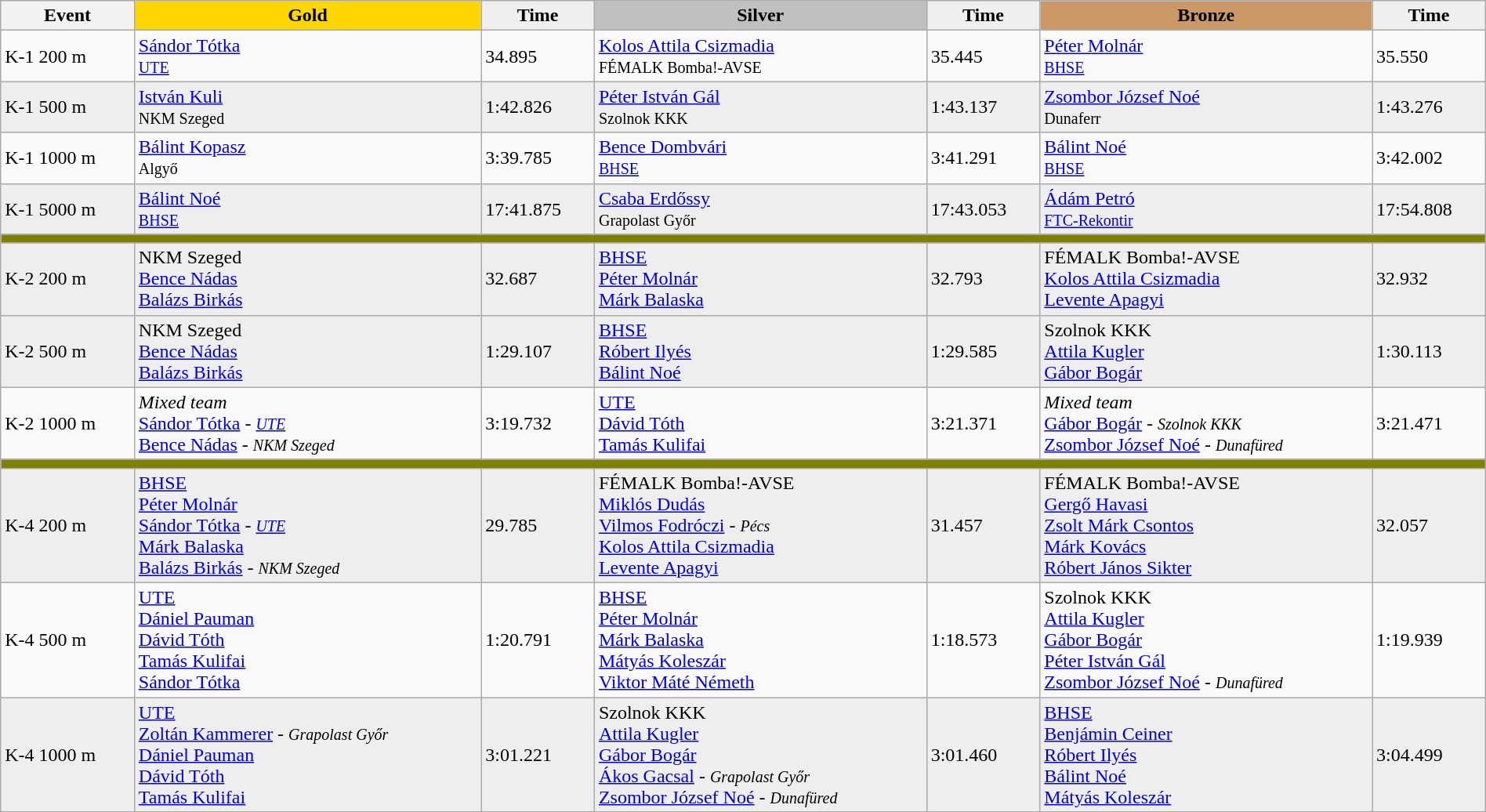<table class="wikitable" width=100%>
<tr>
<th>Event</th>
<td align=center bgcolor="gold"><strong>Gold</strong></td>
<td align=center bgcolor="EFEFEF"><strong>Time</strong></td>
<td align=center bgcolor="silver"><strong>Silver</strong></td>
<td align=center bgcolor="EFEFEF"><strong>Time</strong></td>
<td align=center bgcolor="CC9966"><strong>Bronze</strong></td>
<td align=center bgcolor="EFEFEF"><strong>Time</strong></td>
</tr>
<tr>
<td>K-1 200 m </td>
<td><a href='#'>Sándor Tótka</a><br><small> <a href='#'>UTE</a></small></td>
<td>34.895</td>
<td><a href='#'>Kolos Attila Csizmadia</a><br><small> FÉMALK Bomba!-AVSE</small></td>
<td>35.445</td>
<td><a href='#'>Péter Molnár</a><br><small> <a href='#'>BHSE</a></small></td>
<td>35.550</td>
</tr>
<tr style="background:#eee; width:100%;">
<td>K-1 500 m</td>
<td><a href='#'>István Kuli</a><br><small> NKM Szeged</small></td>
<td>1:42.826</td>
<td><a href='#'>Péter István Gál</a><br><small> Szolnok KKK</small></td>
<td>1:43.137</td>
<td><a href='#'>Zsombor József Noé</a><br><small> Dunaferr</small></td>
<td>1:43.276</td>
</tr>
<tr>
<td>K-1 1000 m </td>
<td><a href='#'>Bálint Kopasz</a><br><small> Algyő</small></td>
<td>3:39.785</td>
<td><a href='#'>Bence Dombvári</a><br><small> <a href='#'>BHSE</a></small></td>
<td>3:41.291</td>
<td><a href='#'>Bálint Noé</a><br><small> <a href='#'>BHSE</a></small></td>
<td>3:42.002</td>
</tr>
<tr style="background:#eee; width:100%;">
<td>K-1 5000 m</td>
<td><a href='#'>Bálint Noé</a><br><small> <a href='#'>BHSE</a></small></td>
<td>17:41.875</td>
<td><a href='#'>Csaba Erdőssy</a><br><small> Grapolast Győr</small></td>
<td>17:43.053</td>
<td><a href='#'>Ádám Petró</a><br><small> <a href='#'>FTC-Rekontir</a></small></td>
<td>17:54.808</td>
</tr>
<tr>
</tr>
<tr bgcolor=#808000>
<td colspan=7></td>
</tr>
<tr style="background:#eee; width:100%;">
<td>K-2 200 m</td>
<td> NKM Szeged<br><a href='#'>Bence Nádas</a><br><a href='#'>Balázs Birkás</a></td>
<td>32.687</td>
<td> <a href='#'>BHSE</a><br><a href='#'>Péter Molnár</a><br><a href='#'>Márk Balaska</a></td>
<td>32.793</td>
<td> FÉMALK Bomba!-AVSE<br><a href='#'>Kolos Attila Csizmadia</a><br><a href='#'>Levente Apagyi</a></td>
<td>32.932</td>
</tr>
<tr style="background:#eee; width:100%;">
<td>K-2 500 m</td>
<td> NKM Szeged<br><a href='#'>Bence Nádas</a><br><a href='#'>Balázs Birkás</a></td>
<td>1:29.107</td>
<td> <a href='#'>BHSE</a><br><a href='#'>Róbert Ilyés</a><br><a href='#'>Bálint Noé</a></td>
<td>1:29.585</td>
<td> Szolnok KKK<br><a href='#'>Attila Kugler</a><br><a href='#'>Gábor Bogár</a></td>
<td>1:30.113</td>
</tr>
<tr>
<td>K-2 1000 m </td>
<td><em>Mixed team</em><br><a href='#'>Sándor Tótka</a> - <small><em><a href='#'>UTE</a></em></small><br><a href='#'>Bence Nádas</a> - <small><em>NKM Szeged</em></small></td>
<td>3:19.732</td>
<td> <a href='#'>UTE</a><br><a href='#'>Dávid Tóth</a><br><a href='#'>Tamás Kulifai</a></td>
<td>3:21.371</td>
<td><em>Mixed team</em><br><a href='#'>Gábor Bogár</a> - <small><em>Szolnok KKK</em></small><br><a href='#'>Zsombor József Noé</a> - <small><em>Dunafüred</em></small></td>
<td>3:21.471</td>
</tr>
<tr>
</tr>
<tr bgcolor=#808000>
<td colspan=7></td>
</tr>
<tr style="background:#eee; width:100%;">
<td>K-4 200 m</td>
<td> <a href='#'>BHSE</a><br><a href='#'>Péter Molnár</a><br><a href='#'>Sándor Tótka</a> - <small><em><a href='#'>UTE</a></em></small><br><a href='#'>Márk Balaska</a><br><a href='#'>Balázs Birkás</a> - <small><em>NKM Szeged</em></small></td>
<td>29.785</td>
<td> FÉMALK Bomba!-AVSE<br><a href='#'>Miklós Dudás</a><br><a href='#'>Vilmos Fodróczi</a> - <small><em>Pécs</em></small><br><a href='#'>Kolos Attila Csizmadia</a><br><a href='#'>Levente Apagyi</a></td>
<td>31.457</td>
<td> FÉMALK Bomba!-AVSE<br><a href='#'>Gergő Havasi</a><br><a href='#'>Zsolt Márk Csontos</a><br><a href='#'>Márk Kovács</a><br><a href='#'>Róbert János Sikter</a></td>
<td>32.057</td>
</tr>
<tr>
<td>K-4 500 m </td>
<td> <a href='#'>UTE</a><br><a href='#'>Dániel Pauman</a><br><a href='#'>Dávid Tóth</a><br><a href='#'>Tamás Kulifai</a><br><a href='#'>Sándor Tótka</a></td>
<td>1:20.791</td>
<td> <a href='#'>BHSE</a><br><a href='#'>Péter Molnár</a><br><a href='#'>Márk Balaska</a><br><a href='#'>Mátyás Koleszár</a><br><a href='#'>Viktor Máté Németh</a></td>
<td>1:18.573</td>
<td> Szolnok KKK<br><a href='#'>Attila Kugler</a><br><a href='#'>Gábor Bogár</a><br><a href='#'>Péter István Gál</a><br><a href='#'>Zsombor József Noé</a> - <small><em>Dunafüred</em></small></td>
<td>1:19.939</td>
</tr>
<tr style="background:#eee; width:100%;">
<td>K-4 1000 m</td>
<td> <a href='#'>UTE</a><br><a href='#'>Zoltán Kammerer</a> - <small><em>Grapolast Győr</em></small><br><a href='#'>Dániel Pauman</a><br><a href='#'>Dávid Tóth</a><br><a href='#'>Tamás Kulifai</a></td>
<td>3:01.221</td>
<td> Szolnok KKK<br><a href='#'>Attila Kugler</a><br><a href='#'>Gábor Bogár</a><br><a href='#'>Ákos Gacsal</a> - <small><em>Grapolast Győr</em></small><br><a href='#'>Zsombor József Noé</a> - <small><em>Dunafüred</em></small></td>
<td>3:01.460</td>
<td> <a href='#'>BHSE</a><br><a href='#'>Benjámin Ceiner</a><br><a href='#'>Róbert Ilyés</a><br><a href='#'>Bálint Noé</a><br><a href='#'>Mátyás Koleszár</a></td>
<td>3:04.499</td>
</tr>
</table>
